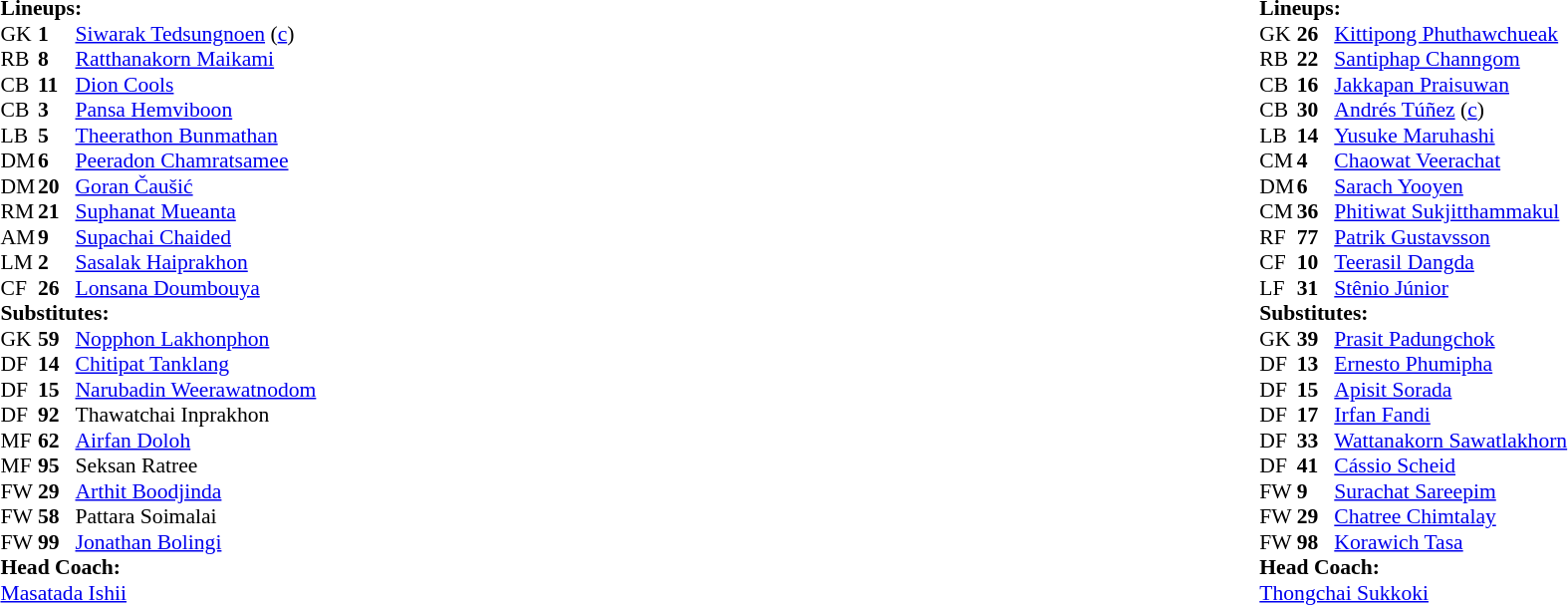<table style="width:100%">
<tr>
<td style="vertical-align:top; width:50%"><br><table style="font-size: 90%" cellspacing="0" cellpadding="0">
<tr>
<th width=25></th>
<th width=25></th>
</tr>
<tr>
<td colspan=3><strong>Lineups:</strong></td>
</tr>
<tr>
<td>GK</td>
<td><strong>1</strong></td>
<td> <a href='#'>Siwarak Tedsungnoen</a> (<a href='#'>c</a>)</td>
</tr>
<tr>
<td>RB</td>
<td><strong>8</strong></td>
<td> <a href='#'>Ratthanakorn Maikami</a></td>
<td></td>
<td></td>
<td></td>
</tr>
<tr>
<td>CB</td>
<td><strong>11</strong></td>
<td> <a href='#'>Dion Cools</a></td>
</tr>
<tr>
<td>CB</td>
<td><strong>3</strong></td>
<td> <a href='#'>Pansa Hemviboon</a></td>
</tr>
<tr>
<td>LB</td>
<td><strong>5</strong></td>
<td> <a href='#'>Theerathon Bunmathan</a></td>
</tr>
<tr>
<td>DM</td>
<td><strong>6</strong></td>
<td> <a href='#'>Peeradon Chamratsamee</a></td>
</tr>
<tr>
<td>DM</td>
<td><strong>20</strong></td>
<td> <a href='#'>Goran Čaušić</a></td>
<td></td>
</tr>
<tr>
<td>RM</td>
<td><strong>21</strong></td>
<td> <a href='#'>Suphanat Mueanta</a></td>
</tr>
<tr>
<td>AM</td>
<td><strong>9</strong></td>
<td> <a href='#'>Supachai Chaided</a></td>
<td></td>
<td></td>
</tr>
<tr>
<td>LM</td>
<td><strong>2</strong></td>
<td> <a href='#'>Sasalak Haiprakhon</a></td>
<td></td>
<td></td>
<td></td>
</tr>
<tr>
<td>CF</td>
<td><strong>26</strong></td>
<td> <a href='#'>Lonsana Doumbouya</a></td>
</tr>
<tr>
<td colspan=3><strong>Substitutes:</strong></td>
</tr>
<tr>
<td>GK</td>
<td><strong>59</strong></td>
<td> <a href='#'>Nopphon Lakhonphon</a></td>
</tr>
<tr>
<td>DF</td>
<td><strong>14</strong></td>
<td> <a href='#'>Chitipat Tanklang</a></td>
</tr>
<tr>
<td>DF</td>
<td><strong>15</strong></td>
<td> <a href='#'>Narubadin Weerawatnodom</a></td>
<td></td>
<td></td>
<td></td>
</tr>
<tr>
<td>DF</td>
<td><strong>92</strong></td>
<td> Thawatchai Inprakhon</td>
</tr>
<tr>
<td>MF</td>
<td><strong>62</strong></td>
<td> <a href='#'>Airfan Doloh</a></td>
</tr>
<tr>
<td>MF</td>
<td><strong>95</strong></td>
<td> Seksan Ratree</td>
</tr>
<tr>
<td>FW</td>
<td><strong>29</strong></td>
<td> <a href='#'>Arthit Boodjinda</a></td>
</tr>
<tr>
<td>FW</td>
<td><strong>58</strong></td>
<td> Pattara Soimalai</td>
</tr>
<tr>
<td>FW</td>
<td><strong>99</strong></td>
<td> <a href='#'>Jonathan Bolingi</a></td>
<td></td>
<td></td>
<td></td>
</tr>
<tr>
<td colspan=3><strong>Head Coach:</strong></td>
</tr>
<tr>
<td colspan=4> <a href='#'>Masatada Ishii</a></td>
</tr>
</table>
</td>
<td style="vertical-align:top"></td>
<td style="vertical-align:top; width:50%"><br><table cellspacing="0" cellpadding="0" style="font-size:90%; margin:auto">
<tr>
<th width=25></th>
<th width=25></th>
</tr>
<tr>
<td colspan=3><strong>Lineups:</strong></td>
</tr>
<tr>
<td>GK</td>
<td><strong>26</strong></td>
<td> <a href='#'>Kittipong Phuthawchueak</a></td>
</tr>
<tr>
<td>RB</td>
<td><strong>22</strong></td>
<td> <a href='#'>Santiphap Channgom</a></td>
<td></td>
</tr>
<tr>
<td>CB</td>
<td><strong>16</strong></td>
<td> <a href='#'>Jakkapan Praisuwan</a></td>
<td></td>
<td></td>
</tr>
<tr>
<td>CB</td>
<td><strong>30</strong></td>
<td> <a href='#'>Andrés Túñez</a> (<a href='#'>c</a>)</td>
</tr>
<tr>
<td>LB</td>
<td><strong>14</strong></td>
<td> <a href='#'>Yusuke Maruhashi</a></td>
</tr>
<tr>
<td>CM</td>
<td><strong>4</strong></td>
<td> <a href='#'>Chaowat Veerachat</a></td>
<td></td>
</tr>
<tr>
<td>DM</td>
<td><strong>6</strong></td>
<td> <a href='#'>Sarach Yooyen</a></td>
</tr>
<tr>
<td>CM</td>
<td><strong>36</strong></td>
<td> <a href='#'>Phitiwat Sukjitthammakul</a></td>
</tr>
<tr>
<td>RF</td>
<td><strong>77</strong></td>
<td> <a href='#'>Patrik Gustavsson</a></td>
<td></td>
<td></td>
</tr>
<tr>
<td>CF</td>
<td><strong>10</strong></td>
<td> <a href='#'>Teerasil Dangda</a></td>
</tr>
<tr>
<td>LF</td>
<td><strong>31</strong></td>
<td> <a href='#'>Stênio Júnior</a></td>
<td></td>
<td></td>
</tr>
<tr>
<td colspan=3><strong>Substitutes:</strong></td>
</tr>
<tr>
<td>GK</td>
<td><strong>39</strong></td>
<td> <a href='#'>Prasit Padungchok</a></td>
</tr>
<tr>
<td>DF</td>
<td><strong>13</strong></td>
<td> <a href='#'>Ernesto Phumipha</a></td>
</tr>
<tr>
<td>DF</td>
<td><strong>15</strong></td>
<td> <a href='#'>Apisit Sorada</a></td>
</tr>
<tr>
<td>DF</td>
<td><strong>17</strong></td>
<td> <a href='#'>Irfan Fandi</a></td>
<td></td>
<td></td>
</tr>
<tr>
<td>DF</td>
<td><strong>33</strong></td>
<td> <a href='#'>Wattanakorn Sawatlakhorn</a></td>
</tr>
<tr>
<td>DF</td>
<td><strong>41</strong></td>
<td> <a href='#'>Cássio Scheid</a></td>
</tr>
<tr>
<td>FW</td>
<td><strong>9</strong></td>
<td> <a href='#'>Surachat Sareepim</a></td>
<td></td>
<td></td>
</tr>
<tr>
<td>FW</td>
<td><strong>29</strong></td>
<td> <a href='#'>Chatree Chimtalay</a></td>
</tr>
<tr>
<td>FW</td>
<td><strong>98</strong></td>
<td> <a href='#'>Korawich Tasa</a></td>
<td></td>
<td></td>
</tr>
<tr>
<td colspan=3><strong>Head Coach:</strong></td>
</tr>
<tr>
<td colspan=4> <a href='#'>Thongchai Sukkoki</a></td>
</tr>
</table>
</td>
</tr>
</table>
